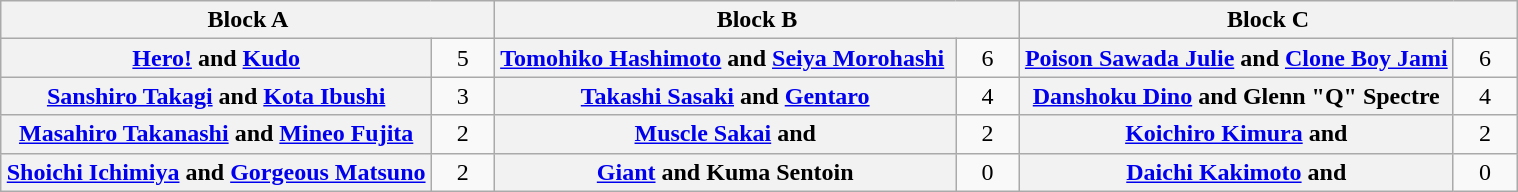<table class="wikitable" style="margin: 1em auto 1em auto;text-align:center">
<tr>
<th colspan="2">Block A</th>
<th colspan="2">Block B</th>
<th colspan="2">Block C</th>
</tr>
<tr>
<th><a href='#'>Hero!</a> and <a href='#'>Kudo</a></th>
<td style="width:35px">5</td>
<th><a href='#'>Tomohiko Hashimoto</a> and <a href='#'>Seiya Morohashi</a> </th>
<td style="width:35px">6</td>
<th><a href='#'>Poison Sawada Julie</a> and <a href='#'>Clone Boy Jami</a></th>
<td style="width:35px">6</td>
</tr>
<tr>
<th><a href='#'>Sanshiro Takagi</a> and <a href='#'>Kota Ibushi</a></th>
<td>3</td>
<th><a href='#'>Takashi Sasaki</a> and <a href='#'>Gentaro</a></th>
<td>4</td>
<th><a href='#'>Danshoku Dino</a> and Glenn "Q" Spectre</th>
<td>4</td>
</tr>
<tr>
<th><a href='#'>Masahiro Takanashi</a> and <a href='#'>Mineo Fujita</a></th>
<td>2</td>
<th><a href='#'>Muscle Sakai</a> and </th>
<td>2</td>
<th><a href='#'>Koichiro Kimura</a> and </th>
<td>2</td>
</tr>
<tr>
<th><a href='#'>Shoichi Ichimiya</a> and <a href='#'>Gorgeous Matsuno</a></th>
<td>2</td>
<th><a href='#'>Giant</a> and Kuma Sentoin</th>
<td>0</td>
<th><a href='#'>Daichi Kakimoto</a> and </th>
<td>0</td>
</tr>
</table>
